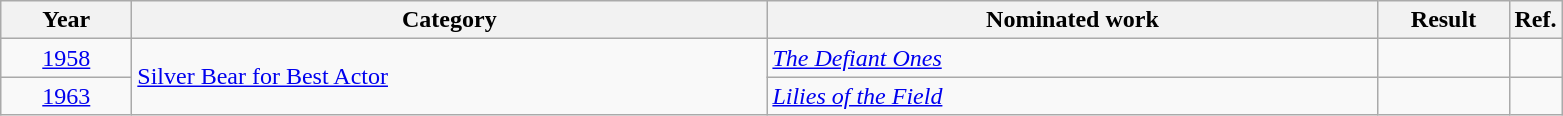<table class=wikitable>
<tr>
<th scope="col" style="width:5em;">Year</th>
<th scope="col" style="width:26em;">Category</th>
<th scope="col" style="width:25em;">Nominated work</th>
<th scope="col" style="width:5em;">Result</th>
<th>Ref.</th>
</tr>
<tr>
<td style="text-align:center;"><a href='#'>1958</a></td>
<td rowspan=2><a href='#'>Silver Bear for Best Actor</a></td>
<td><em><a href='#'>The Defiant Ones</a></em></td>
<td></td>
<td></td>
</tr>
<tr>
<td style="text-align:center;"><a href='#'>1963</a></td>
<td><em><a href='#'>Lilies of the Field</a></em></td>
<td></td>
<td></td>
</tr>
</table>
